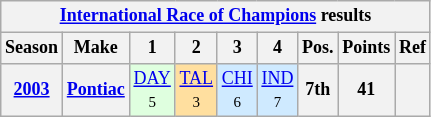<table class="wikitable" style="text-align:center; font-size:75%">
<tr>
<th colspan=9><a href='#'>International Race of Champions</a> results</th>
</tr>
<tr>
<th>Season</th>
<th>Make</th>
<th>1</th>
<th>2</th>
<th>3</th>
<th>4</th>
<th>Pos.</th>
<th>Points</th>
<th>Ref</th>
</tr>
<tr>
<th><a href='#'>2003</a></th>
<th><a href='#'>Pontiac</a></th>
<td style="background:#DFFFDF;"><a href='#'>DAY</a><br><small>5</small></td>
<td style="background:#FFDF9F;"><a href='#'>TAL</a><br><small>3</small></td>
<td style="background:#CFEAFF;"><a href='#'>CHI</a><br><small>6</small></td>
<td style="background:#CFEAFF;"><a href='#'>IND</a><br><small>7</small></td>
<th>7th</th>
<th>41</th>
<th></th>
</tr>
</table>
